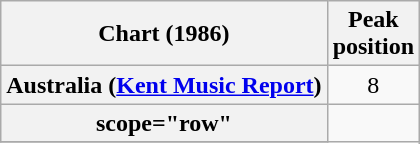<table class="wikitable sortable plainrowheaders">
<tr>
<th>Chart (1986)</th>
<th>Peak<br>position</th>
</tr>
<tr>
<th scope="row">Australia (<a href='#'>Kent Music Report</a>)</th>
<td style="text-align:center;">8</td>
</tr>
<tr>
<th>scope="row"</th>
</tr>
<tr>
</tr>
</table>
